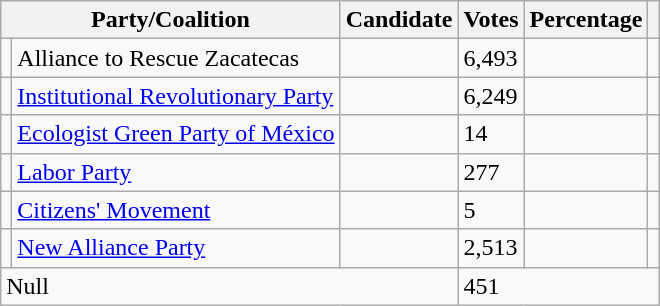<table class="wikitable">
<tr>
<th colspan="2"><strong>Party/Coalition</strong></th>
<th><strong>Candidate</strong></th>
<th><strong>Votes</strong></th>
<th><strong>Percentage</strong></th>
<th></th>
</tr>
<tr>
<td></td>
<td>Alliance to Rescue Zacatecas</td>
<td></td>
<td>6,493</td>
<td></td>
<td></td>
</tr>
<tr>
<td></td>
<td><a href='#'>Institutional Revolutionary Party</a></td>
<td></td>
<td>6,249</td>
<td></td>
<td></td>
</tr>
<tr>
<td></td>
<td><a href='#'>Ecologist Green Party of México</a></td>
<td></td>
<td>14</td>
<td></td>
<td></td>
</tr>
<tr>
<td></td>
<td><a href='#'>Labor Party</a></td>
<td></td>
<td>277</td>
<td></td>
<td></td>
</tr>
<tr>
<td></td>
<td><a href='#'>Citizens' Movement</a></td>
<td></td>
<td>5</td>
<td></td>
</tr>
<tr>
<td></td>
<td><a href='#'>New Alliance Party</a></td>
<td></td>
<td>2,513</td>
<td></td>
<td></td>
</tr>
<tr>
<td colspan="3">Null</td>
<td colspan="3">451</td>
</tr>
</table>
